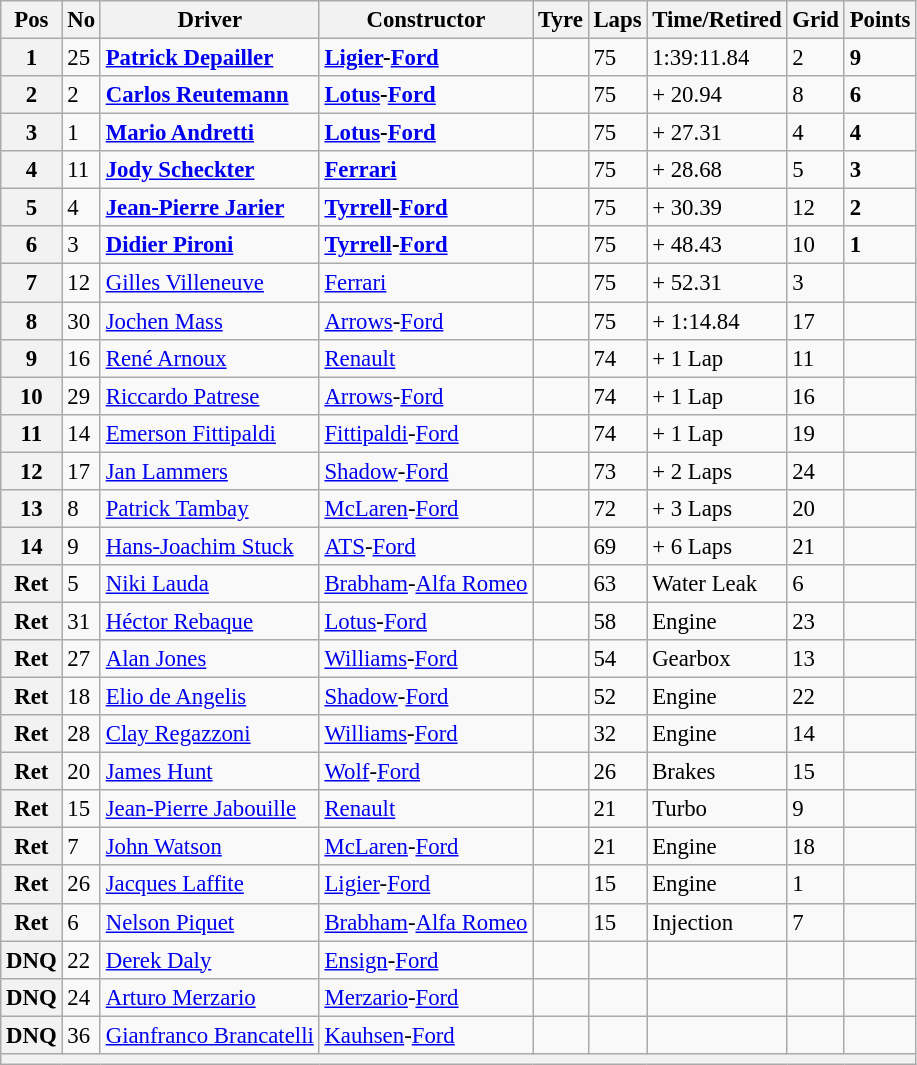<table class="wikitable" style="font-size: 95%;">
<tr>
<th>Pos</th>
<th>No</th>
<th>Driver</th>
<th>Constructor</th>
<th>Tyre</th>
<th>Laps</th>
<th>Time/Retired</th>
<th>Grid</th>
<th>Points</th>
</tr>
<tr>
<th>1</th>
<td>25</td>
<td> <strong><a href='#'>Patrick Depailler</a></strong></td>
<td><strong><a href='#'>Ligier</a>-<a href='#'>Ford</a></strong></td>
<td></td>
<td>75</td>
<td>1:39:11.84</td>
<td>2</td>
<td><strong>9</strong></td>
</tr>
<tr>
<th>2</th>
<td>2</td>
<td> <strong><a href='#'>Carlos Reutemann</a></strong></td>
<td><strong><a href='#'>Lotus</a>-<a href='#'>Ford</a></strong></td>
<td></td>
<td>75</td>
<td>+ 20.94</td>
<td>8</td>
<td><strong>6</strong></td>
</tr>
<tr>
<th>3</th>
<td>1</td>
<td> <strong><a href='#'>Mario Andretti</a></strong></td>
<td><strong><a href='#'>Lotus</a>-<a href='#'>Ford</a></strong></td>
<td></td>
<td>75</td>
<td>+ 27.31</td>
<td>4</td>
<td><strong>4</strong></td>
</tr>
<tr>
<th>4</th>
<td>11</td>
<td> <strong><a href='#'>Jody Scheckter</a></strong></td>
<td><strong><a href='#'>Ferrari</a></strong></td>
<td></td>
<td>75</td>
<td>+ 28.68</td>
<td>5</td>
<td><strong>3</strong></td>
</tr>
<tr>
<th>5</th>
<td>4</td>
<td> <strong><a href='#'>Jean-Pierre Jarier</a></strong></td>
<td><strong><a href='#'>Tyrrell</a>-<a href='#'>Ford</a></strong></td>
<td></td>
<td>75</td>
<td>+ 30.39</td>
<td>12</td>
<td><strong>2</strong></td>
</tr>
<tr>
<th>6</th>
<td>3</td>
<td> <strong><a href='#'>Didier Pironi</a></strong></td>
<td><strong><a href='#'>Tyrrell</a>-<a href='#'>Ford</a></strong></td>
<td></td>
<td>75</td>
<td>+ 48.43</td>
<td>10</td>
<td><strong>1</strong></td>
</tr>
<tr>
<th>7</th>
<td>12</td>
<td> <a href='#'>Gilles Villeneuve</a></td>
<td><a href='#'>Ferrari</a></td>
<td></td>
<td>75</td>
<td>+ 52.31</td>
<td>3</td>
<td></td>
</tr>
<tr>
<th>8</th>
<td>30</td>
<td> <a href='#'>Jochen Mass</a></td>
<td><a href='#'>Arrows</a>-<a href='#'>Ford</a></td>
<td></td>
<td>75</td>
<td>+ 1:14.84</td>
<td>17</td>
<td></td>
</tr>
<tr>
<th>9</th>
<td>16</td>
<td> <a href='#'>René Arnoux</a></td>
<td><a href='#'>Renault</a></td>
<td></td>
<td>74</td>
<td>+ 1 Lap</td>
<td>11</td>
<td></td>
</tr>
<tr>
<th>10</th>
<td>29</td>
<td> <a href='#'>Riccardo Patrese</a></td>
<td><a href='#'>Arrows</a>-<a href='#'>Ford</a></td>
<td></td>
<td>74</td>
<td>+ 1 Lap</td>
<td>16</td>
<td></td>
</tr>
<tr>
<th>11</th>
<td>14</td>
<td> <a href='#'>Emerson Fittipaldi</a></td>
<td><a href='#'>Fittipaldi</a>-<a href='#'>Ford</a></td>
<td></td>
<td>74</td>
<td>+ 1 Lap</td>
<td>19</td>
<td></td>
</tr>
<tr>
<th>12</th>
<td>17</td>
<td> <a href='#'>Jan Lammers</a></td>
<td><a href='#'>Shadow</a>-<a href='#'>Ford</a></td>
<td></td>
<td>73</td>
<td>+ 2 Laps</td>
<td>24</td>
<td></td>
</tr>
<tr>
<th>13</th>
<td>8</td>
<td> <a href='#'>Patrick Tambay</a></td>
<td><a href='#'>McLaren</a>-<a href='#'>Ford</a></td>
<td></td>
<td>72</td>
<td>+ 3 Laps</td>
<td>20</td>
<td></td>
</tr>
<tr>
<th>14</th>
<td>9</td>
<td> <a href='#'>Hans-Joachim Stuck</a></td>
<td><a href='#'>ATS</a>-<a href='#'>Ford</a></td>
<td></td>
<td>69</td>
<td>+ 6 Laps</td>
<td>21</td>
<td></td>
</tr>
<tr>
<th>Ret</th>
<td>5</td>
<td> <a href='#'>Niki Lauda</a></td>
<td><a href='#'>Brabham</a>-<a href='#'>Alfa Romeo</a></td>
<td></td>
<td>63</td>
<td>Water Leak</td>
<td>6</td>
<td></td>
</tr>
<tr>
<th>Ret</th>
<td>31</td>
<td> <a href='#'>Héctor Rebaque</a></td>
<td><a href='#'>Lotus</a>-<a href='#'>Ford</a></td>
<td></td>
<td>58</td>
<td>Engine</td>
<td>23</td>
<td></td>
</tr>
<tr>
<th>Ret</th>
<td>27</td>
<td> <a href='#'>Alan Jones</a></td>
<td><a href='#'>Williams</a>-<a href='#'>Ford</a></td>
<td></td>
<td>54</td>
<td>Gearbox</td>
<td>13</td>
<td></td>
</tr>
<tr>
<th>Ret</th>
<td>18</td>
<td> <a href='#'>Elio de Angelis</a></td>
<td><a href='#'>Shadow</a>-<a href='#'>Ford</a></td>
<td></td>
<td>52</td>
<td>Engine</td>
<td>22</td>
<td></td>
</tr>
<tr>
<th>Ret</th>
<td>28</td>
<td> <a href='#'>Clay Regazzoni</a></td>
<td><a href='#'>Williams</a>-<a href='#'>Ford</a></td>
<td></td>
<td>32</td>
<td>Engine</td>
<td>14</td>
<td></td>
</tr>
<tr>
<th>Ret</th>
<td>20</td>
<td> <a href='#'>James Hunt</a></td>
<td><a href='#'>Wolf</a>-<a href='#'>Ford</a></td>
<td></td>
<td>26</td>
<td>Brakes</td>
<td>15</td>
<td></td>
</tr>
<tr>
<th>Ret</th>
<td>15</td>
<td> <a href='#'>Jean-Pierre Jabouille</a></td>
<td><a href='#'>Renault</a></td>
<td></td>
<td>21</td>
<td>Turbo</td>
<td>9</td>
<td></td>
</tr>
<tr>
<th>Ret</th>
<td>7</td>
<td> <a href='#'>John Watson</a></td>
<td><a href='#'>McLaren</a>-<a href='#'>Ford</a></td>
<td></td>
<td>21</td>
<td>Engine</td>
<td>18</td>
<td></td>
</tr>
<tr>
<th>Ret</th>
<td>26</td>
<td> <a href='#'>Jacques Laffite</a></td>
<td><a href='#'>Ligier</a>-<a href='#'>Ford</a></td>
<td></td>
<td>15</td>
<td>Engine</td>
<td>1</td>
<td></td>
</tr>
<tr>
<th>Ret</th>
<td>6</td>
<td> <a href='#'>Nelson Piquet</a></td>
<td><a href='#'>Brabham</a>-<a href='#'>Alfa Romeo</a></td>
<td></td>
<td>15</td>
<td>Injection</td>
<td>7</td>
<td></td>
</tr>
<tr>
<th>DNQ</th>
<td>22</td>
<td> <a href='#'>Derek Daly</a></td>
<td><a href='#'>Ensign</a>-<a href='#'>Ford</a></td>
<td></td>
<td></td>
<td></td>
<td></td>
<td></td>
</tr>
<tr>
<th>DNQ</th>
<td>24</td>
<td> <a href='#'>Arturo Merzario</a></td>
<td><a href='#'>Merzario</a>-<a href='#'>Ford</a></td>
<td></td>
<td></td>
<td></td>
<td></td>
<td></td>
</tr>
<tr>
<th>DNQ</th>
<td>36</td>
<td> <a href='#'>Gianfranco Brancatelli</a></td>
<td><a href='#'>Kauhsen</a>-<a href='#'>Ford</a></td>
<td></td>
<td></td>
<td></td>
<td></td>
<td></td>
</tr>
<tr>
<th colspan="9"></th>
</tr>
</table>
